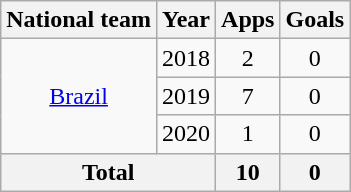<table class="wikitable" style="text-align:center">
<tr>
<th>National team</th>
<th>Year</th>
<th>Apps</th>
<th>Goals</th>
</tr>
<tr>
<td rowspan=3><a href='#'>Brazil</a></td>
<td>2018</td>
<td>2</td>
<td>0</td>
</tr>
<tr>
<td>2019</td>
<td>7</td>
<td>0</td>
</tr>
<tr>
<td>2020</td>
<td>1</td>
<td>0</td>
</tr>
<tr>
<th colspan=2>Total</th>
<th>10</th>
<th>0</th>
</tr>
</table>
